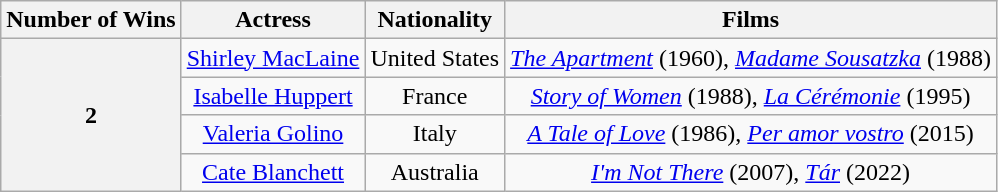<table class="wikitable" style="text-align:center;">
<tr>
<th scope="col">Number of Wins</th>
<th scope="col">Actress</th>
<th scope="col">Nationality</th>
<th scope="col">Films</th>
</tr>
<tr>
<th rowspan="4">2</th>
<td><a href='#'>Shirley MacLaine</a></td>
<td>United States</td>
<td><em><a href='#'>The Apartment</a></em> (1960), <em><a href='#'>Madame Sousatzka</a></em> (1988)</td>
</tr>
<tr>
<td><a href='#'>Isabelle Huppert</a></td>
<td>France</td>
<td><em><a href='#'>Story of Women</a></em> (1988), <em><a href='#'>La Cérémonie</a></em> (1995)</td>
</tr>
<tr>
<td><a href='#'>Valeria Golino</a></td>
<td>Italy</td>
<td><em><a href='#'>A Tale of Love</a></em> (1986), <em><a href='#'>Per amor vostro</a></em> (2015)</td>
</tr>
<tr>
<td><a href='#'>Cate Blanchett</a></td>
<td>Australia</td>
<td><em><a href='#'>I'm Not There</a></em> (2007), <em><a href='#'>Tár</a></em> (2022)</td>
</tr>
</table>
